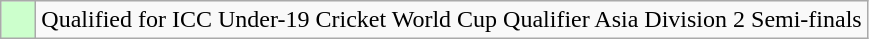<table class="wikitable">
<tr>
<td style="background: #cfc;">    </td>
<td>Qualified for ICC Under-19 Cricket World Cup Qualifier Asia Division 2 Semi-finals</td>
</tr>
</table>
